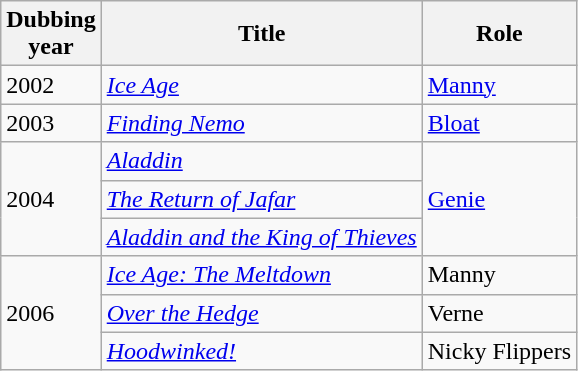<table class="wikitable sortable">
<tr>
<th>Dubbing<br>year</th>
<th>Title</th>
<th>Role</th>
</tr>
<tr>
<td>2002</td>
<td><em><a href='#'>Ice Age</a></em></td>
<td><a href='#'>Manny</a></td>
</tr>
<tr>
<td>2003</td>
<td><em><a href='#'>Finding Nemo</a></em></td>
<td><a href='#'>Bloat</a></td>
</tr>
<tr>
<td rowspan="3">2004</td>
<td><em><a href='#'>Aladdin</a></em></td>
<td rowspan="3"><a href='#'>Genie</a></td>
</tr>
<tr>
<td><em><a href='#'>The Return of Jafar</a></em></td>
</tr>
<tr>
<td><em><a href='#'>Aladdin and the King of Thieves</a></em></td>
</tr>
<tr>
<td rowspan="3">2006</td>
<td><em><a href='#'>Ice Age: The Meltdown</a></em></td>
<td>Manny</td>
</tr>
<tr>
<td><em><a href='#'>Over the Hedge</a></em></td>
<td>Verne</td>
</tr>
<tr>
<td><em><a href='#'>Hoodwinked!</a></em></td>
<td>Nicky Flippers</td>
</tr>
</table>
